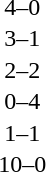<table cellspacing=1 width=70%>
<tr>
<th width=25%></th>
<th width=30%></th>
<th width=15%></th>
<th width=30%></th>
</tr>
<tr>
<td></td>
<td align=right></td>
<td align=center>4–0</td>
<td></td>
</tr>
<tr>
<td></td>
<td align=right></td>
<td align=center>3–1</td>
<td></td>
</tr>
<tr>
<td></td>
<td align=right></td>
<td align=center>2–2</td>
<td></td>
</tr>
<tr>
<td></td>
<td align=right></td>
<td align=center>0–4</td>
<td></td>
</tr>
<tr>
<td></td>
<td align=right></td>
<td align=center>1–1</td>
<td></td>
</tr>
<tr>
<td></td>
<td align=right></td>
<td align=center>10–0</td>
<td></td>
</tr>
</table>
